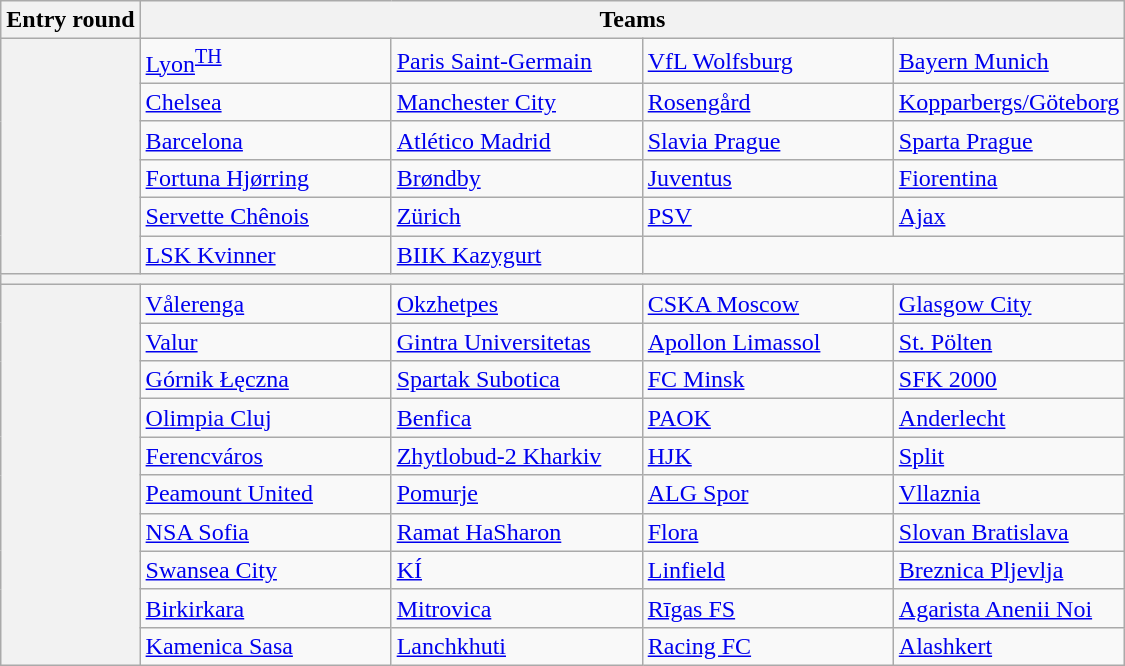<table class="wikitable">
<tr>
<th>Entry round</th>
<th colspan=4>Teams</th>
</tr>
<tr>
<th rowspan=6><a href='#'></a></th>
<td style="min-width:10em;"> <a href='#'>Lyon</a><sup><a href='#'>TH</a></sup> </td>
<td style="min-width:10em;"> <a href='#'>Paris Saint-Germain</a> </td>
<td style="min-width:10em;"> <a href='#'>VfL Wolfsburg</a> </td>
<td> <a href='#'>Bayern Munich</a> </td>
</tr>
<tr>
<td> <a href='#'>Chelsea</a> </td>
<td> <a href='#'>Manchester City</a> </td>
<td> <a href='#'>Rosengård</a> </td>
<td> <a href='#'>Kopparbergs/Göteborg</a> </td>
</tr>
<tr>
<td> <a href='#'>Barcelona</a> </td>
<td> <a href='#'>Atlético Madrid</a> </td>
<td> <a href='#'>Slavia Prague</a> </td>
<td> <a href='#'>Sparta Prague</a> </td>
</tr>
<tr>
<td> <a href='#'>Fortuna Hjørring</a> </td>
<td> <a href='#'>Brøndby</a> </td>
<td> <a href='#'>Juventus</a> </td>
<td> <a href='#'>Fiorentina</a> </td>
</tr>
<tr>
<td> <a href='#'>Servette Chênois</a> </td>
<td> <a href='#'>Zürich</a> </td>
<td> <a href='#'>PSV</a> </td>
<td> <a href='#'>Ajax</a> </td>
</tr>
<tr>
<td> <a href='#'>LSK Kvinner</a> </td>
<td> <a href='#'>BIIK Kazygurt</a> </td>
<td colspan=2></td>
</tr>
<tr>
<th colspan=5></th>
</tr>
<tr>
<th rowspan=10><a href='#'></a></th>
<td> <a href='#'>Vålerenga</a> </td>
<td> <a href='#'>Okzhetpes</a> </td>
<td> <a href='#'>CSKA Moscow</a> </td>
<td> <a href='#'>Glasgow City</a> </td>
</tr>
<tr>
<td> <a href='#'>Valur</a> </td>
<td> <a href='#'>Gintra Universitetas</a> </td>
<td> <a href='#'>Apollon Limassol</a> </td>
<td> <a href='#'>St. Pölten</a> </td>
</tr>
<tr>
<td> <a href='#'>Górnik Łęczna</a> </td>
<td> <a href='#'>Spartak Subotica</a> </td>
<td> <a href='#'>FC Minsk</a> </td>
<td> <a href='#'>SFK 2000</a> </td>
</tr>
<tr>
<td> <a href='#'>Olimpia Cluj</a> </td>
<td> <a href='#'>Benfica</a> </td>
<td> <a href='#'>PAOK</a> </td>
<td> <a href='#'>Anderlecht</a> </td>
</tr>
<tr>
<td> <a href='#'>Ferencváros</a> </td>
<td> <a href='#'>Zhytlobud-2 Kharkiv</a> </td>
<td> <a href='#'>HJK</a> </td>
<td> <a href='#'>Split</a> </td>
</tr>
<tr>
<td> <a href='#'>Peamount United</a> </td>
<td> <a href='#'>Pomurje</a> </td>
<td> <a href='#'>ALG Spor</a> </td>
<td> <a href='#'>Vllaznia</a> </td>
</tr>
<tr>
<td> <a href='#'>NSA Sofia</a> </td>
<td> <a href='#'>Ramat HaSharon</a> </td>
<td> <a href='#'>Flora</a> </td>
<td> <a href='#'>Slovan Bratislava</a> </td>
</tr>
<tr>
<td> <a href='#'>Swansea City</a> </td>
<td> <a href='#'>KÍ</a> </td>
<td> <a href='#'>Linfield</a> </td>
<td> <a href='#'>Breznica Pljevlja</a> </td>
</tr>
<tr>
<td> <a href='#'>Birkirkara</a> </td>
<td> <a href='#'>Mitrovica</a> </td>
<td> <a href='#'>Rīgas FS</a> </td>
<td> <a href='#'>Agarista Anenii Noi</a> </td>
</tr>
<tr>
<td> <a href='#'>Kamenica Sasa</a> </td>
<td> <a href='#'>Lanchkhuti</a> </td>
<td> <a href='#'>Racing FC</a> </td>
<td> <a href='#'>Alashkert</a> </td>
</tr>
</table>
